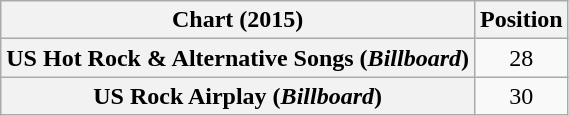<table class="wikitable sortable plainrowheaders" style="text-align:center">
<tr>
<th scope="col">Chart (2015)</th>
<th scope="col">Position</th>
</tr>
<tr>
<th scope="row">US Hot Rock & Alternative Songs (<em>Billboard</em>)</th>
<td>28</td>
</tr>
<tr>
<th scope="row">US Rock Airplay (<em>Billboard</em>)</th>
<td>30</td>
</tr>
</table>
